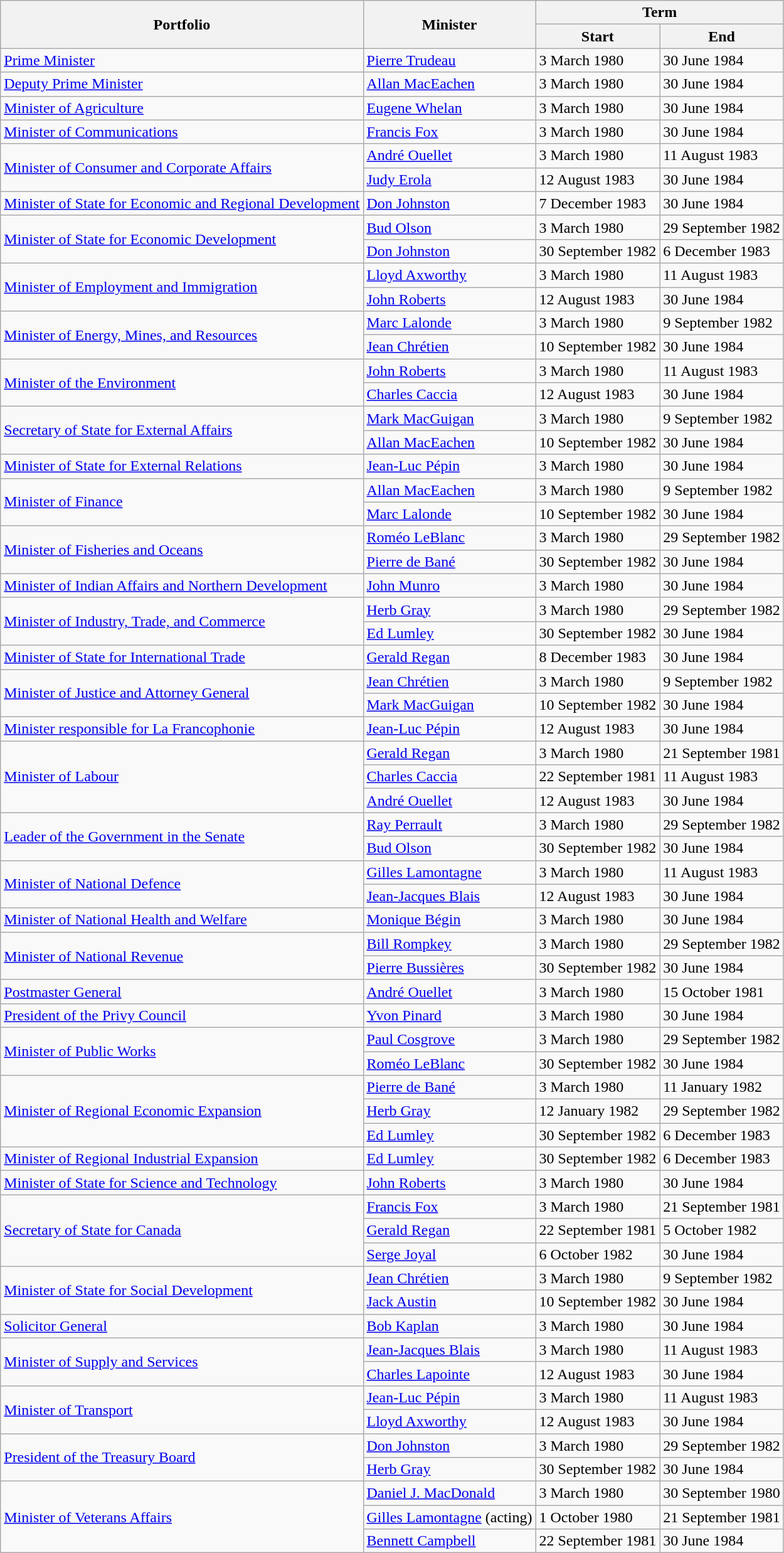<table class="wikitable">
<tr>
<th rowspan="2">Portfolio</th>
<th rowspan="2">Minister</th>
<th colspan="2">Term</th>
</tr>
<tr>
<th>Start</th>
<th>End</th>
</tr>
<tr>
<td><a href='#'>Prime Minister</a></td>
<td><a href='#'>Pierre Trudeau</a></td>
<td>3 March 1980</td>
<td>30 June 1984</td>
</tr>
<tr>
<td><a href='#'>Deputy Prime Minister</a></td>
<td><a href='#'>Allan MacEachen</a></td>
<td>3 March 1980</td>
<td>30 June 1984</td>
</tr>
<tr>
<td><a href='#'>Minister of Agriculture</a></td>
<td><a href='#'>Eugene Whelan</a></td>
<td>3 March 1980</td>
<td>30 June 1984</td>
</tr>
<tr>
<td><a href='#'>Minister of Communications</a></td>
<td><a href='#'>Francis Fox</a></td>
<td>3 March 1980</td>
<td>30 June 1984</td>
</tr>
<tr>
<td rowspan="2"><a href='#'>Minister of Consumer and Corporate Affairs</a></td>
<td><a href='#'>André Ouellet</a></td>
<td>3 March 1980</td>
<td>11 August 1983</td>
</tr>
<tr>
<td><a href='#'>Judy Erola</a></td>
<td>12 August 1983</td>
<td>30 June 1984</td>
</tr>
<tr>
<td><a href='#'>Minister of State for Economic and Regional Development</a></td>
<td><a href='#'>Don Johnston</a></td>
<td>7 December 1983</td>
<td>30 June 1984</td>
</tr>
<tr>
<td rowspan="2"><a href='#'>Minister of State for Economic Development</a></td>
<td><a href='#'>Bud Olson</a></td>
<td>3 March 1980</td>
<td>29 September 1982</td>
</tr>
<tr>
<td><a href='#'>Don Johnston</a></td>
<td>30 September 1982</td>
<td>6 December 1983</td>
</tr>
<tr>
<td rowspan="2"><a href='#'>Minister of Employment and Immigration</a></td>
<td><a href='#'>Lloyd Axworthy</a></td>
<td>3 March 1980</td>
<td>11 August 1983</td>
</tr>
<tr>
<td><a href='#'>John Roberts</a></td>
<td>12 August 1983</td>
<td>30 June 1984</td>
</tr>
<tr>
<td rowspan="2"><a href='#'>Minister of Energy, Mines, and Resources</a></td>
<td><a href='#'>Marc Lalonde</a></td>
<td>3 March 1980</td>
<td>9 September 1982</td>
</tr>
<tr>
<td><a href='#'>Jean Chrétien</a></td>
<td>10 September 1982</td>
<td>30 June 1984</td>
</tr>
<tr>
<td rowspan="2"><a href='#'>Minister of the Environment</a></td>
<td><a href='#'>John Roberts</a></td>
<td>3 March 1980</td>
<td>11 August 1983</td>
</tr>
<tr>
<td><a href='#'>Charles Caccia</a></td>
<td>12 August 1983</td>
<td>30 June 1984</td>
</tr>
<tr>
<td rowspan="2"><a href='#'>Secretary of State for External Affairs</a></td>
<td><a href='#'>Mark MacGuigan</a></td>
<td>3 March 1980</td>
<td>9 September 1982</td>
</tr>
<tr>
<td><a href='#'>Allan MacEachen</a></td>
<td>10 September 1982</td>
<td>30 June 1984</td>
</tr>
<tr>
<td><a href='#'>Minister of State for External Relations</a></td>
<td><a href='#'>Jean-Luc Pépin</a></td>
<td>3 March 1980</td>
<td>30 June 1984</td>
</tr>
<tr>
<td rowspan="2"><a href='#'>Minister of Finance</a></td>
<td><a href='#'>Allan MacEachen</a></td>
<td>3 March 1980</td>
<td>9 September 1982</td>
</tr>
<tr>
<td><a href='#'>Marc Lalonde</a></td>
<td>10 September 1982</td>
<td>30 June 1984</td>
</tr>
<tr>
<td rowspan="2"><a href='#'>Minister of Fisheries and Oceans</a></td>
<td><a href='#'>Roméo LeBlanc</a></td>
<td>3 March 1980</td>
<td>29 September 1982</td>
</tr>
<tr>
<td><a href='#'>Pierre de Bané</a></td>
<td>30 September 1982</td>
<td>30 June 1984</td>
</tr>
<tr>
<td><a href='#'>Minister of Indian Affairs and Northern Development</a></td>
<td><a href='#'>John Munro</a></td>
<td>3 March 1980</td>
<td>30 June 1984</td>
</tr>
<tr>
<td rowspan="2"><a href='#'>Minister of Industry, Trade, and Commerce</a></td>
<td><a href='#'>Herb Gray</a></td>
<td>3 March 1980</td>
<td>29 September 1982</td>
</tr>
<tr>
<td><a href='#'>Ed Lumley</a></td>
<td>30 September 1982</td>
<td>30 June 1984</td>
</tr>
<tr>
<td><a href='#'>Minister of State for International Trade</a></td>
<td><a href='#'>Gerald Regan</a></td>
<td>8 December 1983</td>
<td>30 June 1984</td>
</tr>
<tr>
<td rowspan="2"><a href='#'>Minister of Justice and Attorney General</a></td>
<td><a href='#'>Jean Chrétien</a></td>
<td>3 March 1980</td>
<td>9 September 1982</td>
</tr>
<tr>
<td><a href='#'>Mark MacGuigan</a></td>
<td>10 September 1982</td>
<td>30 June 1984</td>
</tr>
<tr>
<td><a href='#'>Minister responsible for La Francophonie</a></td>
<td><a href='#'>Jean-Luc Pépin</a></td>
<td>12 August 1983</td>
<td>30 June 1984</td>
</tr>
<tr>
<td rowspan="3"><a href='#'>Minister of Labour</a></td>
<td><a href='#'>Gerald Regan</a></td>
<td>3 March 1980</td>
<td>21 September 1981</td>
</tr>
<tr>
<td><a href='#'>Charles Caccia</a></td>
<td>22 September 1981</td>
<td>11 August 1983</td>
</tr>
<tr>
<td><a href='#'>André Ouellet</a></td>
<td>12 August 1983</td>
<td>30 June 1984</td>
</tr>
<tr>
<td rowspan="2"><a href='#'>Leader of the Government in the Senate</a></td>
<td><a href='#'>Ray Perrault</a></td>
<td>3 March 1980</td>
<td>29 September 1982</td>
</tr>
<tr>
<td><a href='#'>Bud Olson</a></td>
<td>30 September 1982</td>
<td>30 June 1984</td>
</tr>
<tr>
<td rowspan="2"><a href='#'>Minister of National Defence</a></td>
<td><a href='#'>Gilles Lamontagne</a></td>
<td>3 March 1980</td>
<td>11 August 1983</td>
</tr>
<tr>
<td><a href='#'>Jean-Jacques Blais</a></td>
<td>12 August 1983</td>
<td>30 June 1984</td>
</tr>
<tr>
<td><a href='#'>Minister of National Health and Welfare</a></td>
<td><a href='#'>Monique Bégin</a></td>
<td>3 March 1980</td>
<td>30 June 1984</td>
</tr>
<tr>
<td rowspan="2"><a href='#'>Minister of National Revenue</a></td>
<td><a href='#'>Bill Rompkey</a></td>
<td>3 March 1980</td>
<td>29 September 1982</td>
</tr>
<tr>
<td><a href='#'>Pierre Bussières</a></td>
<td>30 September 1982</td>
<td>30 June 1984</td>
</tr>
<tr>
<td><a href='#'>Postmaster General</a></td>
<td><a href='#'>André Ouellet</a></td>
<td>3 March 1980</td>
<td>15 October 1981</td>
</tr>
<tr>
<td><a href='#'>President of the Privy Council</a></td>
<td><a href='#'>Yvon Pinard</a></td>
<td>3 March 1980</td>
<td>30 June 1984</td>
</tr>
<tr>
<td rowspan="2"><a href='#'>Minister of Public Works</a></td>
<td><a href='#'>Paul Cosgrove</a></td>
<td>3 March 1980</td>
<td>29 September 1982</td>
</tr>
<tr>
<td><a href='#'>Roméo LeBlanc</a></td>
<td>30 September 1982</td>
<td>30 June 1984</td>
</tr>
<tr>
<td rowspan="3"><a href='#'>Minister of Regional Economic Expansion</a></td>
<td><a href='#'>Pierre de Bané</a></td>
<td>3 March 1980</td>
<td>11 January 1982</td>
</tr>
<tr>
<td><a href='#'>Herb Gray</a></td>
<td>12 January 1982</td>
<td>29 September 1982</td>
</tr>
<tr>
<td><a href='#'>Ed Lumley</a></td>
<td>30 September 1982</td>
<td>6 December 1983</td>
</tr>
<tr>
<td><a href='#'>Minister of Regional Industrial Expansion</a></td>
<td><a href='#'>Ed Lumley</a></td>
<td>30 September 1982</td>
<td>6 December 1983</td>
</tr>
<tr>
<td><a href='#'>Minister of State for Science and Technology</a></td>
<td><a href='#'>John Roberts</a></td>
<td>3 March 1980</td>
<td>30 June 1984</td>
</tr>
<tr>
<td rowspan="3"><a href='#'>Secretary of State for Canada</a></td>
<td><a href='#'>Francis Fox</a></td>
<td>3 March 1980</td>
<td>21 September 1981</td>
</tr>
<tr>
<td><a href='#'>Gerald Regan</a></td>
<td>22 September 1981</td>
<td>5 October 1982</td>
</tr>
<tr>
<td><a href='#'>Serge Joyal</a></td>
<td>6 October 1982</td>
<td>30 June 1984</td>
</tr>
<tr>
<td rowspan="2"><a href='#'>Minister of State for Social Development</a></td>
<td><a href='#'>Jean Chrétien</a></td>
<td>3 March 1980</td>
<td>9 September 1982</td>
</tr>
<tr>
<td><a href='#'>Jack Austin</a></td>
<td>10 September 1982</td>
<td>30 June 1984</td>
</tr>
<tr>
<td><a href='#'>Solicitor General</a></td>
<td><a href='#'>Bob Kaplan</a></td>
<td>3 March 1980</td>
<td>30 June 1984</td>
</tr>
<tr>
<td rowspan="2"><a href='#'>Minister of Supply and Services</a></td>
<td><a href='#'>Jean-Jacques Blais</a></td>
<td>3 March 1980</td>
<td>11 August 1983</td>
</tr>
<tr>
<td><a href='#'>Charles Lapointe</a></td>
<td>12 August 1983</td>
<td>30 June 1984</td>
</tr>
<tr>
<td rowspan="2"><a href='#'>Minister of Transport</a></td>
<td><a href='#'>Jean-Luc Pépin</a></td>
<td>3 March 1980</td>
<td>11 August 1983</td>
</tr>
<tr>
<td><a href='#'>Lloyd Axworthy</a></td>
<td>12 August 1983</td>
<td>30 June 1984</td>
</tr>
<tr>
<td rowspan="2"><a href='#'>President of the Treasury Board</a></td>
<td><a href='#'>Don Johnston</a></td>
<td>3 March 1980</td>
<td>29 September 1982</td>
</tr>
<tr>
<td><a href='#'>Herb Gray</a></td>
<td>30 September 1982</td>
<td>30 June 1984</td>
</tr>
<tr>
<td rowspan="3"><a href='#'>Minister of Veterans Affairs</a></td>
<td><a href='#'>Daniel J. MacDonald</a></td>
<td>3 March 1980</td>
<td>30 September 1980</td>
</tr>
<tr>
<td><a href='#'>Gilles Lamontagne</a> (acting)</td>
<td>1 October 1980</td>
<td>21 September 1981</td>
</tr>
<tr>
<td><a href='#'>Bennett Campbell</a></td>
<td>22 September 1981</td>
<td>30 June 1984</td>
</tr>
</table>
